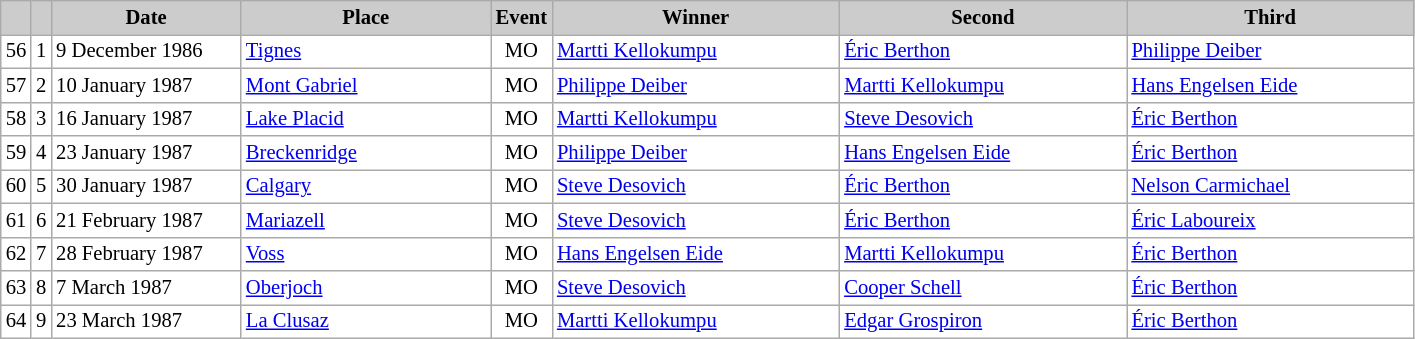<table class="wikitable plainrowheaders" style="background:#fff; font-size:86%; line-height:16px; border:grey solid 1px; border-collapse:collapse;">
<tr style="background:#ccc; text-align:center;">
<th scope="col" style="background:#ccc; width=20 px;"></th>
<th scope="col" style="background:#ccc; width=30 px;"></th>
<th scope="col" style="background:#ccc; width:120px;">Date</th>
<th scope="col" style="background:#ccc; width:160px;">Place</th>
<th scope="col" style="background:#ccc; width:15px;">Event</th>
<th scope="col" style="background:#ccc; width:185px;">Winner</th>
<th scope="col" style="background:#ccc; width:185px;">Second</th>
<th scope="col" style="background:#ccc; width:185px;">Third</th>
</tr>
<tr>
<td align=center>56</td>
<td align=center>1</td>
<td>9 December 1986</td>
<td> <a href='#'>Tignes</a></td>
<td align=center>MO</td>
<td> <a href='#'>Martti Kellokumpu</a></td>
<td> <a href='#'>Éric Berthon</a></td>
<td> <a href='#'>Philippe Deiber</a></td>
</tr>
<tr>
<td align=center>57</td>
<td align=center>2</td>
<td>10 January 1987</td>
<td> <a href='#'>Mont Gabriel</a></td>
<td align=center>MO</td>
<td> <a href='#'>Philippe Deiber</a></td>
<td> <a href='#'>Martti Kellokumpu</a></td>
<td> <a href='#'>Hans Engelsen Eide</a></td>
</tr>
<tr>
<td align=center>58</td>
<td align=center>3</td>
<td>16 January 1987</td>
<td> <a href='#'>Lake Placid</a></td>
<td align=center>MO</td>
<td> <a href='#'>Martti Kellokumpu</a></td>
<td> <a href='#'>Steve Desovich</a></td>
<td> <a href='#'>Éric Berthon</a></td>
</tr>
<tr>
<td align=center>59</td>
<td align=center>4</td>
<td>23 January 1987</td>
<td> <a href='#'>Breckenridge</a></td>
<td align=center>MO</td>
<td> <a href='#'>Philippe Deiber</a></td>
<td> <a href='#'>Hans Engelsen Eide</a></td>
<td> <a href='#'>Éric Berthon</a></td>
</tr>
<tr>
<td align=center>60</td>
<td align=center>5</td>
<td>30 January 1987</td>
<td> <a href='#'>Calgary</a></td>
<td align=center>MO</td>
<td> <a href='#'>Steve Desovich</a></td>
<td> <a href='#'>Éric Berthon</a></td>
<td> <a href='#'>Nelson Carmichael</a></td>
</tr>
<tr>
<td align=center>61</td>
<td align=center>6</td>
<td>21 February 1987</td>
<td> <a href='#'>Mariazell</a></td>
<td align=center>MO</td>
<td> <a href='#'>Steve Desovich</a></td>
<td> <a href='#'>Éric Berthon</a></td>
<td> <a href='#'>Éric Laboureix</a></td>
</tr>
<tr>
<td align=center>62</td>
<td align=center>7</td>
<td>28 February 1987</td>
<td> <a href='#'>Voss</a></td>
<td align=center>MO</td>
<td> <a href='#'>Hans Engelsen Eide</a></td>
<td> <a href='#'>Martti Kellokumpu</a></td>
<td> <a href='#'>Éric Berthon</a></td>
</tr>
<tr>
<td align=center>63</td>
<td align=center>8</td>
<td>7 March 1987</td>
<td> <a href='#'>Oberjoch</a></td>
<td align=center>MO</td>
<td> <a href='#'>Steve Desovich</a></td>
<td> <a href='#'>Cooper Schell</a></td>
<td> <a href='#'>Éric Berthon</a></td>
</tr>
<tr>
<td align=center>64</td>
<td align=center>9</td>
<td>23 March 1987</td>
<td> <a href='#'>La Clusaz</a></td>
<td align=center>MO</td>
<td> <a href='#'>Martti Kellokumpu</a></td>
<td> <a href='#'>Edgar Grospiron</a></td>
<td> <a href='#'>Éric Berthon</a></td>
</tr>
</table>
